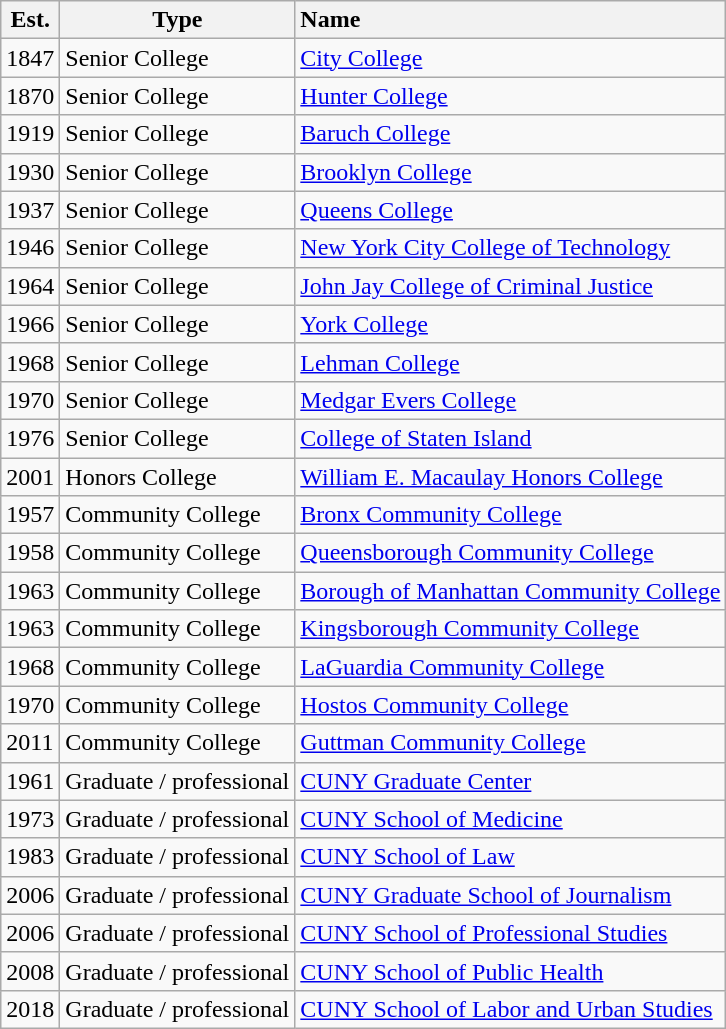<table class="wikitable sortable">
<tr>
<th scope="col">Est.</th>
<th scope="col">Type</th>
<th style="text-align: left;" scope="col">Name</th>
</tr>
<tr style="vertical-align: top;">
<td>1847</td>
<td>Senior College</td>
<td><a href='#'>City College</a></td>
</tr>
<tr style="vertical-align: top;">
<td>1870</td>
<td>Senior College</td>
<td><a href='#'>Hunter College</a></td>
</tr>
<tr style="vertical-align: top;">
<td>1919</td>
<td>Senior College</td>
<td><a href='#'>Baruch College</a></td>
</tr>
<tr style="vertical-align: top;">
<td>1930</td>
<td>Senior College</td>
<td><a href='#'>Brooklyn College</a></td>
</tr>
<tr style="vertical-align: top;">
<td>1937</td>
<td>Senior College</td>
<td><a href='#'>Queens College</a></td>
</tr>
<tr style="vertical-align: top;">
<td>1946</td>
<td>Senior College</td>
<td><a href='#'>New York City College of Technology</a></td>
</tr>
<tr style="vertical-align: top;">
<td>1964</td>
<td>Senior College</td>
<td><a href='#'>John Jay College of Criminal Justice</a></td>
</tr>
<tr style="vertical-align: top;">
<td>1966</td>
<td>Senior College</td>
<td><a href='#'>York College</a></td>
</tr>
<tr style="vertical-align: top;">
<td>1968</td>
<td>Senior College</td>
<td><a href='#'>Lehman College</a></td>
</tr>
<tr style="vertical-align: top;">
<td>1970</td>
<td>Senior College</td>
<td><a href='#'>Medgar Evers College</a></td>
</tr>
<tr style="vertical-align: top;">
<td>1976</td>
<td>Senior College</td>
<td><a href='#'>College of Staten Island</a></td>
</tr>
<tr style="vertical-align: top;">
<td>2001</td>
<td>Honors College</td>
<td><a href='#'>William E. Macaulay Honors College</a></td>
</tr>
<tr style="vertical-align: top;">
<td>1957</td>
<td>Community College</td>
<td><a href='#'>Bronx Community College</a></td>
</tr>
<tr style="vertical-align: top;">
<td>1958</td>
<td>Community College</td>
<td><a href='#'>Queensborough Community College</a></td>
</tr>
<tr style="vertical-align: top;">
<td>1963</td>
<td>Community College</td>
<td><a href='#'>Borough of Manhattan Community College</a></td>
</tr>
<tr style="vertical-align: top;">
<td>1963</td>
<td>Community College</td>
<td><a href='#'>Kingsborough Community College</a></td>
</tr>
<tr style="vertical-align: top;">
<td>1968</td>
<td>Community College</td>
<td><a href='#'>LaGuardia Community College</a></td>
</tr>
<tr style="vertical-align: top;">
<td>1970</td>
<td>Community College</td>
<td><a href='#'>Hostos Community College</a></td>
</tr>
<tr style="vertical-align: top;">
<td>2011</td>
<td>Community College</td>
<td><a href='#'>Guttman Community College</a></td>
</tr>
<tr style="vertical-align: top;">
<td>1961</td>
<td>Graduate / professional</td>
<td><a href='#'>CUNY Graduate Center</a></td>
</tr>
<tr style="vertical-align: top;">
<td>1973</td>
<td>Graduate / professional</td>
<td><a href='#'>CUNY School of Medicine</a></td>
</tr>
<tr style="vertical-align: top;">
<td>1983</td>
<td>Graduate / professional</td>
<td><a href='#'>CUNY School of Law</a></td>
</tr>
<tr style="vertical-align: top;">
<td>2006</td>
<td>Graduate / professional</td>
<td><a href='#'>CUNY Graduate School of Journalism</a></td>
</tr>
<tr style="vertical-align: top;">
<td>2006</td>
<td>Graduate / professional</td>
<td><a href='#'>CUNY School of Professional Studies</a></td>
</tr>
<tr style="vertical-align: top;">
<td>2008</td>
<td>Graduate / professional</td>
<td><a href='#'>CUNY School of Public Health</a></td>
</tr>
<tr style="vertical-align: top;">
<td>2018</td>
<td>Graduate / professional</td>
<td><a href='#'>CUNY School of Labor and Urban Studies</a></td>
</tr>
</table>
